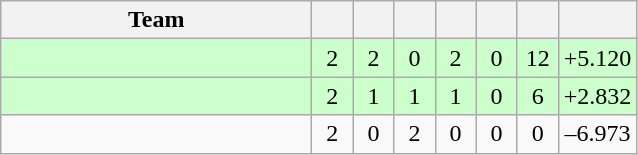<table class="wikitable" style="text-align:center">
<tr>
<th width=200>Team</th>
<th width=20></th>
<th width=20></th>
<th width=20></th>
<th width=20></th>
<th width=20></th>
<th width=20></th>
<th width=45></th>
</tr>
<tr style="background:#cfc">
<td align="left"></td>
<td>2</td>
<td>2</td>
<td>0</td>
<td>2</td>
<td>0</td>
<td>12</td>
<td>+5.120</td>
</tr>
<tr style="background:#cfc">
<td align="left"></td>
<td>2</td>
<td>1</td>
<td>1</td>
<td>1</td>
<td>0</td>
<td>6</td>
<td>+2.832</td>
</tr>
<tr>
<td align="left"></td>
<td>2</td>
<td>0</td>
<td>2</td>
<td>0</td>
<td>0</td>
<td>0</td>
<td>–6.973</td>
</tr>
</table>
